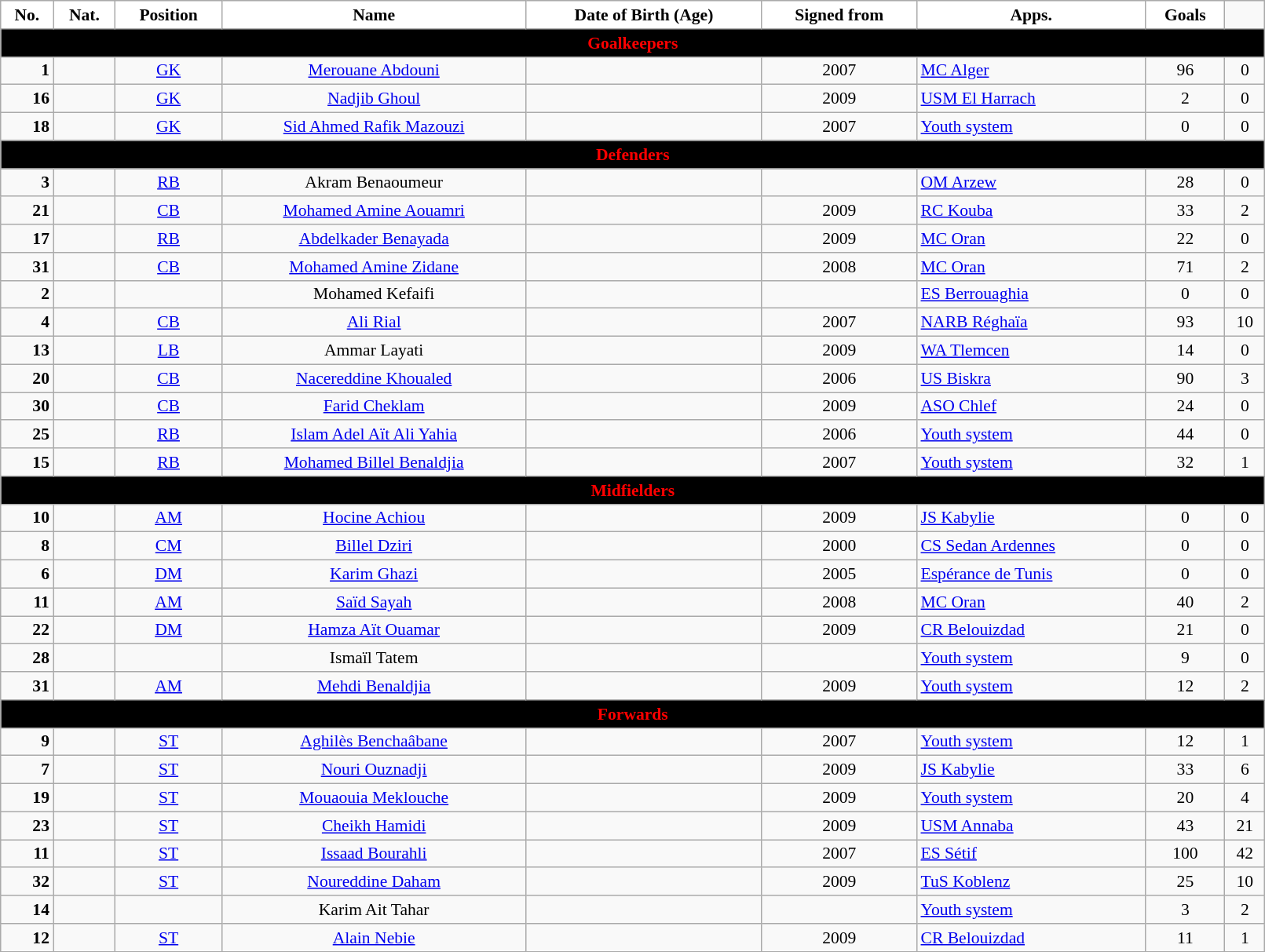<table class="wikitable" style="text-align:center; font-size:90%; width:85%">
<tr>
<th style="background:white; color:black; text-align:center;">No.</th>
<th style="background:white; color:black; text-align:center;">Nat.</th>
<th style="background:white; color:black; text-align:center;">Position</th>
<th style="background:white; color:black; text-align:center;">Name</th>
<th style="background:white; color:black; text-align:center;">Date of Birth (Age)</th>
<th style="background:white; color:black; text-align:center;">Signed from</th>
<th style="background:white; color:black; text-align:center;">Apps.</th>
<th style="background:white; color:black; text-align:center;">Goals</th>
</tr>
<tr>
<th colspan="10" style="background:#000000; color:red; text-align:center;">Goalkeepers</th>
</tr>
<tr>
<td style="text-align:right"><strong>1</strong></td>
<td></td>
<td><a href='#'>GK</a></td>
<td><a href='#'>Merouane Abdouni</a></td>
<td></td>
<td>2007</td>
<td style="text-align:left"> <a href='#'>MC Alger</a></td>
<td>96</td>
<td>0</td>
</tr>
<tr>
<td style="text-align:right"><strong>16</strong></td>
<td></td>
<td><a href='#'>GK</a></td>
<td><a href='#'>Nadjib Ghoul</a></td>
<td></td>
<td>2009</td>
<td style="text-align:left"> <a href='#'>USM El Harrach</a></td>
<td>2</td>
<td>0</td>
</tr>
<tr>
<td style="text-align:right"><strong>18</strong></td>
<td></td>
<td><a href='#'>GK</a></td>
<td><a href='#'>Sid Ahmed Rafik Mazouzi</a></td>
<td></td>
<td>2007</td>
<td style="text-align:left"> <a href='#'>Youth system</a></td>
<td>0</td>
<td>0</td>
</tr>
<tr>
<th colspan="10" style="background:#000000; color:red; text-align:center;">Defenders</th>
</tr>
<tr>
<td style="text-align:right"><strong>3</strong></td>
<td></td>
<td><a href='#'>RB</a></td>
<td>Akram Benaoumeur</td>
<td></td>
<td></td>
<td style="text-align:left"> <a href='#'>OM Arzew</a></td>
<td>28</td>
<td>0</td>
</tr>
<tr>
<td style="text-align:right"><strong>21</strong></td>
<td></td>
<td><a href='#'>CB</a></td>
<td><a href='#'>Mohamed Amine Aouamri</a></td>
<td></td>
<td>2009</td>
<td style="text-align:left"> <a href='#'>RC Kouba</a></td>
<td>33</td>
<td>2</td>
</tr>
<tr>
<td style="text-align:right"><strong>17</strong></td>
<td></td>
<td><a href='#'>RB</a></td>
<td><a href='#'>Abdelkader Benayada</a></td>
<td></td>
<td>2009</td>
<td style="text-align:left"> <a href='#'>MC Oran</a></td>
<td>22</td>
<td>0</td>
</tr>
<tr>
<td style="text-align:right"><strong>31</strong></td>
<td></td>
<td><a href='#'>CB</a></td>
<td><a href='#'>Mohamed Amine Zidane</a></td>
<td></td>
<td>2008</td>
<td style="text-align:left"> <a href='#'>MC Oran</a></td>
<td>71</td>
<td>2</td>
</tr>
<tr>
<td style="text-align:right"><strong>2</strong></td>
<td></td>
<td></td>
<td>Mohamed Kefaifi</td>
<td></td>
<td></td>
<td style="text-align:left"> <a href='#'>ES Berrouaghia</a></td>
<td>0</td>
<td>0</td>
</tr>
<tr>
<td style="text-align:right"><strong>4</strong></td>
<td></td>
<td><a href='#'>CB</a></td>
<td><a href='#'>Ali Rial</a></td>
<td></td>
<td>2007</td>
<td style="text-align:left"> <a href='#'>NARB Réghaïa</a></td>
<td>93</td>
<td>10</td>
</tr>
<tr>
<td style="text-align:right"><strong>13</strong></td>
<td></td>
<td><a href='#'>LB</a></td>
<td>Ammar Layati</td>
<td></td>
<td>2009</td>
<td style="text-align:left"> <a href='#'>WA Tlemcen</a></td>
<td>14</td>
<td>0</td>
</tr>
<tr>
<td style="text-align:right"><strong>20</strong></td>
<td></td>
<td><a href='#'>CB</a></td>
<td><a href='#'>Nacereddine Khoualed</a></td>
<td></td>
<td>2006</td>
<td style="text-align:left"> <a href='#'>US Biskra</a></td>
<td>90</td>
<td>3</td>
</tr>
<tr>
<td style="text-align:right"><strong>30</strong></td>
<td></td>
<td><a href='#'>CB</a></td>
<td><a href='#'>Farid Cheklam</a></td>
<td></td>
<td>2009</td>
<td style="text-align:left"> <a href='#'>ASO Chlef</a></td>
<td>24</td>
<td>0</td>
</tr>
<tr>
<td style="text-align:right"><strong>25</strong></td>
<td></td>
<td><a href='#'>RB</a></td>
<td><a href='#'>Islam Adel Aït Ali Yahia</a></td>
<td></td>
<td>2006</td>
<td style="text-align:left"> <a href='#'>Youth system</a></td>
<td>44</td>
<td>0</td>
</tr>
<tr>
<td style="text-align:right"><strong>15</strong></td>
<td></td>
<td><a href='#'>RB</a></td>
<td><a href='#'>Mohamed Billel Benaldjia</a></td>
<td></td>
<td>2007</td>
<td style="text-align:left"> <a href='#'>Youth system</a></td>
<td>32</td>
<td>1</td>
</tr>
<tr>
<th colspan="10" style="background:#000000; color:red; text-align:center;">Midfielders</th>
</tr>
<tr>
<td style="text-align:right"><strong>10</strong></td>
<td></td>
<td><a href='#'>AM</a></td>
<td><a href='#'>Hocine Achiou</a></td>
<td></td>
<td>2009</td>
<td style="text-align:left"> <a href='#'>JS Kabylie</a></td>
<td>0</td>
<td>0</td>
</tr>
<tr>
<td style="text-align:right"><strong>8</strong></td>
<td></td>
<td><a href='#'>CM</a></td>
<td><a href='#'>Billel Dziri</a></td>
<td></td>
<td>2000</td>
<td style="text-align:left"> <a href='#'>CS Sedan Ardennes</a></td>
<td>0</td>
<td>0</td>
</tr>
<tr>
<td style="text-align:right"><strong>6</strong></td>
<td></td>
<td><a href='#'>DM</a></td>
<td><a href='#'>Karim Ghazi</a></td>
<td></td>
<td>2005</td>
<td style="text-align:left"> <a href='#'>Espérance de Tunis</a></td>
<td>0</td>
<td>0</td>
</tr>
<tr>
<td style="text-align:right"><strong>11</strong></td>
<td></td>
<td><a href='#'>AM</a></td>
<td><a href='#'>Saïd Sayah</a></td>
<td></td>
<td>2008</td>
<td style="text-align:left"> <a href='#'>MC Oran</a></td>
<td>40</td>
<td>2</td>
</tr>
<tr>
<td style="text-align:right"><strong>22</strong></td>
<td></td>
<td><a href='#'>DM</a></td>
<td><a href='#'>Hamza Aït Ouamar</a></td>
<td></td>
<td>2009</td>
<td style="text-align:left"> <a href='#'>CR Belouizdad</a></td>
<td>21</td>
<td>0</td>
</tr>
<tr>
<td style="text-align:right"><strong>28</strong></td>
<td></td>
<td></td>
<td>Ismaïl Tatem</td>
<td></td>
<td></td>
<td style="text-align:left"> <a href='#'>Youth system</a></td>
<td>9</td>
<td>0</td>
</tr>
<tr>
<td style="text-align:right"><strong>31</strong></td>
<td></td>
<td><a href='#'>AM</a></td>
<td><a href='#'>Mehdi Benaldjia</a></td>
<td></td>
<td>2009</td>
<td style="text-align:left"> <a href='#'>Youth system</a></td>
<td>12</td>
<td>2</td>
</tr>
<tr>
<th colspan="10" style="background:#000000; color:red; text-align:center;">Forwards</th>
</tr>
<tr>
<td style="text-align:right"><strong>9</strong></td>
<td></td>
<td><a href='#'>ST</a></td>
<td><a href='#'>Aghilès Benchaâbane</a></td>
<td></td>
<td>2007</td>
<td style="text-align:left"> <a href='#'>Youth system</a></td>
<td>12</td>
<td>1</td>
</tr>
<tr>
<td style="text-align:right"><strong>7</strong></td>
<td></td>
<td><a href='#'>ST</a></td>
<td><a href='#'>Nouri Ouznadji</a></td>
<td></td>
<td>2009</td>
<td style="text-align:left"> <a href='#'>JS Kabylie</a></td>
<td>33</td>
<td>6</td>
</tr>
<tr>
<td style="text-align:right"><strong>19</strong></td>
<td></td>
<td><a href='#'>ST</a></td>
<td><a href='#'>Mouaouia Meklouche</a></td>
<td></td>
<td>2009</td>
<td style="text-align:left"> <a href='#'>Youth system</a></td>
<td>20</td>
<td>4</td>
</tr>
<tr>
<td style="text-align:right"><strong>23</strong></td>
<td></td>
<td><a href='#'>ST</a></td>
<td><a href='#'>Cheikh Hamidi</a></td>
<td></td>
<td>2009</td>
<td style="text-align:left"> <a href='#'>USM Annaba</a></td>
<td>43</td>
<td>21</td>
</tr>
<tr>
<td style="text-align:right"><strong>11</strong></td>
<td></td>
<td><a href='#'>ST</a></td>
<td><a href='#'>Issaad Bourahli</a></td>
<td></td>
<td>2007</td>
<td style="text-align:left"> <a href='#'>ES Sétif</a></td>
<td>100</td>
<td>42</td>
</tr>
<tr>
<td style="text-align:right"><strong>32</strong></td>
<td></td>
<td><a href='#'>ST</a></td>
<td><a href='#'>Noureddine Daham</a></td>
<td></td>
<td>2009</td>
<td style="text-align:left"> <a href='#'>TuS Koblenz</a></td>
<td>25</td>
<td>10</td>
</tr>
<tr>
<td style="text-align:right"><strong>14</strong></td>
<td></td>
<td></td>
<td>Karim Ait Tahar</td>
<td></td>
<td></td>
<td style="text-align:left"> <a href='#'>Youth system</a></td>
<td>3</td>
<td>2</td>
</tr>
<tr>
<td style="text-align:right"><strong>12</strong></td>
<td></td>
<td><a href='#'>ST</a></td>
<td><a href='#'>Alain Nebie</a></td>
<td></td>
<td>2009</td>
<td style="text-align:left"> <a href='#'>CR Belouizdad</a></td>
<td>11</td>
<td>1</td>
</tr>
<tr>
</tr>
</table>
